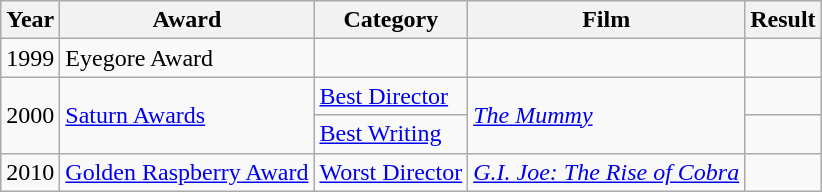<table class="wikitable">
<tr>
<th>Year</th>
<th>Award</th>
<th>Category</th>
<th>Film</th>
<th>Result</th>
</tr>
<tr>
<td>1999</td>
<td>Eyegore Award</td>
<td></td>
<td></td>
<td></td>
</tr>
<tr>
<td rowspan="2">2000</td>
<td rowspan="2"><a href='#'>Saturn Awards</a></td>
<td><a href='#'>Best Director</a></td>
<td rowspan="2"><em><a href='#'>The Mummy</a></em></td>
<td></td>
</tr>
<tr>
<td><a href='#'>Best Writing</a></td>
<td></td>
</tr>
<tr>
<td>2010</td>
<td><a href='#'>Golden Raspberry Award</a></td>
<td><a href='#'>Worst Director</a></td>
<td><em><a href='#'>G.I. Joe: The Rise of Cobra</a></em></td>
<td></td>
</tr>
</table>
